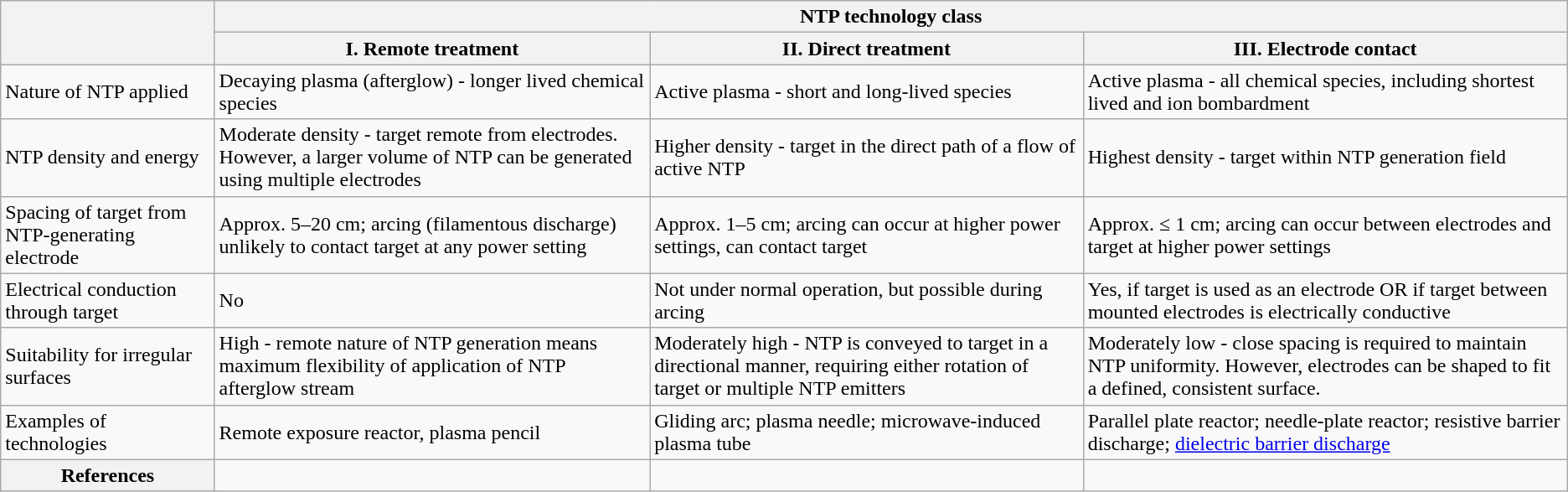<table class="wikitable">
<tr valign=top>
<th rowspan=2></th>
<th colspan=3>NTP technology class</th>
</tr>
<tr valign=top>
<th>I. Remote treatment</th>
<th>II. Direct treatment</th>
<th>III. Electrode contact</th>
</tr>
<tr>
<td>Nature of NTP applied</td>
<td>Decaying plasma (afterglow) - longer lived chemical species</td>
<td>Active plasma - short and long-lived species</td>
<td>Active plasma - all chemical species, including shortest lived and ion bombardment</td>
</tr>
<tr>
<td>NTP density and energy</td>
<td>Moderate density -  target remote from electrodes. However, a larger volume of NTP can be generated using multiple electrodes</td>
<td>Higher density - target in the direct path of a flow of active NTP</td>
<td>Highest density - target within NTP generation field</td>
</tr>
<tr>
<td>Spacing of target from NTP-generating electrode</td>
<td>Approx. 5–20 cm; arcing (filamentous discharge) unlikely to contact target at any power setting</td>
<td>Approx. 1–5 cm; arcing can occur at higher power settings, can contact target</td>
<td>Approx. ≤ 1 cm; arcing can occur between electrodes and target at higher power settings</td>
</tr>
<tr>
<td>Electrical conduction through target</td>
<td>No</td>
<td>Not under normal operation, but possible during arcing</td>
<td>Yes, if target is used as an electrode OR if target between mounted electrodes is electrically conductive</td>
</tr>
<tr>
<td>Suitability for irregular surfaces</td>
<td>High - remote nature of NTP generation means maximum flexibility of application of NTP afterglow stream</td>
<td>Moderately high - NTP is conveyed to target in a directional manner, requiring either rotation of target or multiple NTP emitters</td>
<td>Moderately low - close spacing is required to maintain NTP uniformity. However, electrodes can be shaped to fit a defined, consistent surface.</td>
</tr>
<tr>
<td>Examples of technologies</td>
<td>Remote exposure reactor, plasma pencil</td>
<td>Gliding arc; plasma needle; microwave-induced plasma tube</td>
<td>Parallel plate reactor; needle-plate reactor; resistive barrier discharge; <a href='#'>dielectric barrier discharge</a></td>
</tr>
<tr>
<th>References</th>
<td><br></td>
<td></td>
<td></td>
</tr>
</table>
